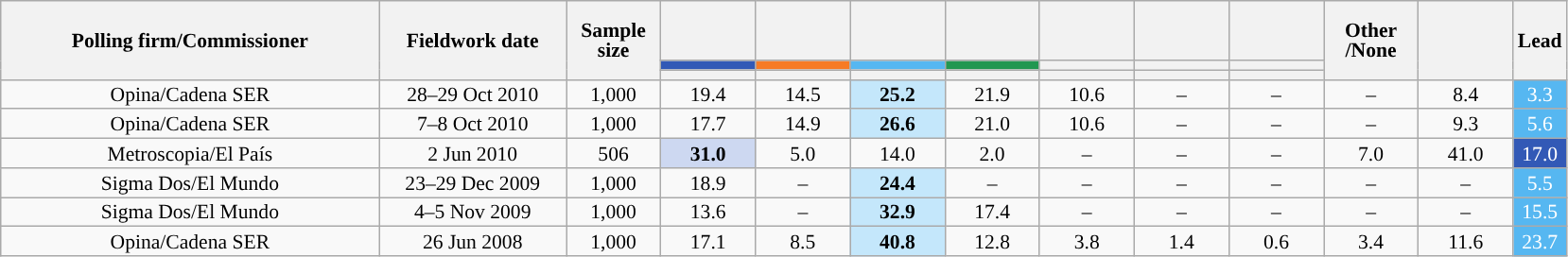<table class="wikitable collapsible collapsed" style="text-align:center; font-size:90%; line-height:14px;">
<tr style="height:42px;">
<th style="width:260px;" rowspan="3">Polling firm/Commissioner</th>
<th style="width:125px;" rowspan="3">Fieldwork date</th>
<th style="width:60px;" rowspan="3">Sample size</th>
<th style="width:60px;"></th>
<th style="width:60px;"></th>
<th style="width:60px;"></th>
<th style="width:60px;"></th>
<th style="width:60px;"></th>
<th style="width:60px;"></th>
<th style="width:60px;"></th>
<th style="width:60px;" rowspan="3">Other<br>/None</th>
<th style="width:60px;" rowspan="3"></th>
<th style="width:30px;" rowspan="3">Lead</th>
</tr>
<tr>
<th style="color:inherit;background:#3259B6;"></th>
<th style="color:inherit;background:#F77B25;"></th>
<th style="color:inherit;background:#56B7F1;"></th>
<th style="color:inherit;background:#229751;"></th>
<th style="color:inherit;background:"></th>
<th style="color:inherit;background:"></th>
<th style="color:inherit;background:"></th>
</tr>
<tr>
<th></th>
<th></th>
<th></th>
<th></th>
<th></th>
<th></th>
<th></th>
</tr>
<tr>
<td>Opina/Cadena SER</td>
<td>28–29 Oct 2010</td>
<td>1,000</td>
<td>19.4</td>
<td>14.5</td>
<td style="color:inherit;background:#C4E7FB;"><strong>25.2</strong></td>
<td>21.9</td>
<td>10.6</td>
<td>–</td>
<td>–</td>
<td>–</td>
<td>8.4</td>
<td style="color:inherit;background:#56B7F1; color:white;">3.3</td>
</tr>
<tr>
<td>Opina/Cadena SER</td>
<td>7–8 Oct 2010</td>
<td>1,000</td>
<td>17.7</td>
<td>14.9</td>
<td style="color:inherit;background:#C4E7FB;"><strong>26.6</strong></td>
<td>21.0</td>
<td>10.6</td>
<td>–</td>
<td>–</td>
<td>–</td>
<td>9.3</td>
<td style="color:inherit;background:#56B7F1; color:white;">5.6</td>
</tr>
<tr>
<td>Metroscopia/El País</td>
<td>2 Jun 2010</td>
<td>506</td>
<td style="color:inherit;background:#CDD8F1;"><strong>31.0</strong></td>
<td>5.0</td>
<td>14.0</td>
<td>2.0</td>
<td>–</td>
<td>–</td>
<td>–</td>
<td>7.0</td>
<td>41.0</td>
<td style="color:inherit;background:#3259B6; color:white;">17.0</td>
</tr>
<tr>
<td>Sigma Dos/El Mundo</td>
<td>23–29 Dec 2009</td>
<td>1,000</td>
<td>18.9</td>
<td>–</td>
<td style="color:inherit;background:#C4E7FB;"><strong>24.4</strong></td>
<td>–</td>
<td>–</td>
<td>–</td>
<td>–</td>
<td>–</td>
<td>–</td>
<td style="color:inherit;background:#56B7F1; color:white;">5.5</td>
</tr>
<tr>
<td>Sigma Dos/El Mundo</td>
<td>4–5 Nov 2009</td>
<td>1,000</td>
<td>13.6</td>
<td>–</td>
<td style="color:inherit;background:#C4E7FB;"><strong>32.9</strong></td>
<td>17.4</td>
<td>–</td>
<td>–</td>
<td>–</td>
<td>–</td>
<td>–</td>
<td style="color:inherit;background:#56B7F1; color:white;">15.5</td>
</tr>
<tr>
<td>Opina/Cadena SER</td>
<td>26 Jun 2008</td>
<td>1,000</td>
<td>17.1</td>
<td>8.5</td>
<td style="color:inherit;background:#C4E7FB;"><strong>40.8</strong></td>
<td>12.8</td>
<td>3.8</td>
<td>1.4</td>
<td>0.6</td>
<td>3.4</td>
<td>11.6</td>
<td style="color:inherit;background:#56B7F1; color:white;">23.7</td>
</tr>
</table>
